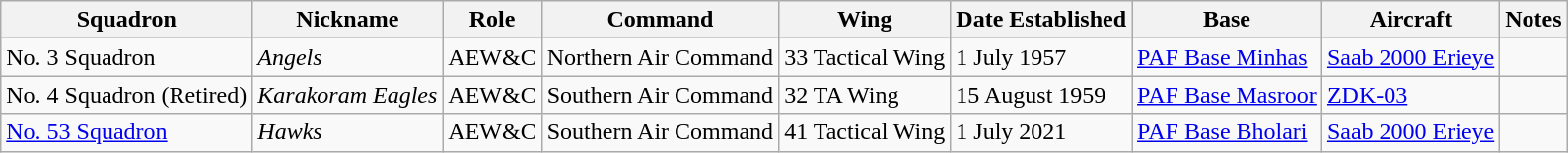<table class="wikitable sortable">
<tr>
<th>Squadron</th>
<th>Nickname</th>
<th>Role</th>
<th>Command</th>
<th>Wing</th>
<th>Date Established</th>
<th>Base</th>
<th>Aircraft</th>
<th>Notes</th>
</tr>
<tr>
<td>No. 3 Squadron</td>
<td><em>Angels</em></td>
<td>AEW&C</td>
<td>Northern Air Command</td>
<td>33 Tactical Wing</td>
<td>1 July 1957</td>
<td><a href='#'>PAF Base Minhas</a></td>
<td><a href='#'>Saab 2000 Erieye</a></td>
<td></td>
</tr>
<tr>
<td>No. 4 Squadron (Retired)</td>
<td><em>Karakoram Eagles</em></td>
<td>AEW&C</td>
<td>Southern Air Command</td>
<td>32 TA Wing</td>
<td>15 August 1959</td>
<td><a href='#'>PAF Base Masroor</a></td>
<td><a href='#'>ZDK-03</a></td>
<td></td>
</tr>
<tr>
<td><a href='#'>No. 53 Squadron</a></td>
<td><em> Hawks</em></td>
<td>AEW&C</td>
<td>Southern Air Command</td>
<td>41 Tactical Wing</td>
<td>1 July 2021</td>
<td><a href='#'>PAF Base Bholari</a></td>
<td><a href='#'>Saab 2000 Erieye</a></td>
</tr>
</table>
